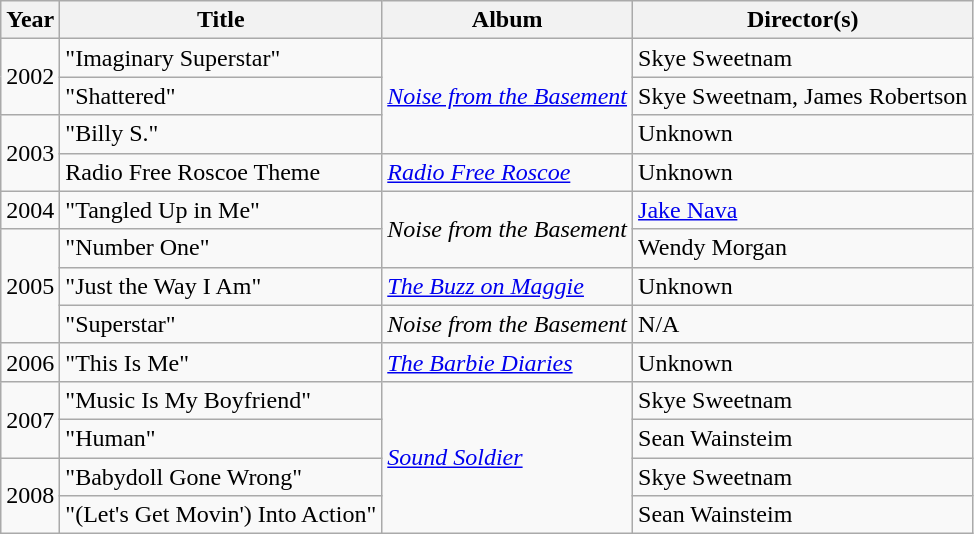<table class="wikitable">
<tr>
<th>Year</th>
<th>Title</th>
<th>Album</th>
<th>Director(s)</th>
</tr>
<tr>
<td rowspan="2">2002</td>
<td>"Imaginary Superstar"</td>
<td rowspan="3"><em><a href='#'>Noise from the Basement</a></em></td>
<td>Skye Sweetnam</td>
</tr>
<tr>
<td>"Shattered"</td>
<td>Skye Sweetnam, James Robertson</td>
</tr>
<tr>
<td rowspan="2">2003</td>
<td>"Billy S."</td>
<td>Unknown</td>
</tr>
<tr>
<td>Radio Free Roscoe Theme</td>
<td><em><a href='#'>Radio Free Roscoe</a></em></td>
<td>Unknown</td>
</tr>
<tr>
<td>2004</td>
<td>"Tangled Up in Me"</td>
<td rowspan="2"><em>Noise from the Basement</em></td>
<td><a href='#'>Jake Nava</a></td>
</tr>
<tr>
<td rowspan="3">2005</td>
<td>"Number One"</td>
<td>Wendy Morgan</td>
</tr>
<tr>
<td>"Just the Way I Am"</td>
<td><em><a href='#'>The Buzz on Maggie</a></em></td>
<td>Unknown</td>
</tr>
<tr>
<td>"Superstar"</td>
<td><em>Noise from the Basement</em></td>
<td>N/A</td>
</tr>
<tr>
<td>2006</td>
<td>"This Is Me"</td>
<td><em><a href='#'>The Barbie Diaries</a></em></td>
<td>Unknown</td>
</tr>
<tr>
<td rowspan="2">2007</td>
<td>"Music Is My Boyfriend"</td>
<td rowspan="4"><em><a href='#'>Sound Soldier</a></em></td>
<td>Skye Sweetnam</td>
</tr>
<tr>
<td>"Human"</td>
<td>Sean Wainsteim</td>
</tr>
<tr>
<td rowspan="2">2008</td>
<td>"Babydoll Gone Wrong"</td>
<td>Skye Sweetnam</td>
</tr>
<tr>
<td>"(Let's Get Movin') Into Action"</td>
<td>Sean Wainsteim</td>
</tr>
</table>
